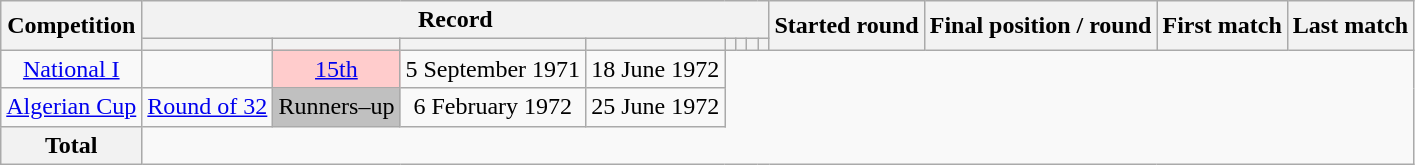<table class="wikitable" style="text-align: center">
<tr>
<th rowspan=2>Competition</th>
<th colspan=8>Record</th>
<th rowspan=2>Started round</th>
<th rowspan=2>Final position / round</th>
<th rowspan=2>First match</th>
<th rowspan=2>Last match</th>
</tr>
<tr>
<th></th>
<th></th>
<th></th>
<th></th>
<th></th>
<th></th>
<th></th>
<th></th>
</tr>
<tr>
<td><a href='#'>National I</a><br></td>
<td></td>
<td style="background:#FFCCCC;"><a href='#'>15th</a></td>
<td>5 September 1971</td>
<td>18 June 1972</td>
</tr>
<tr>
<td><a href='#'>Algerian Cup</a><br></td>
<td><a href='#'>Round of 32</a></td>
<td style="background:silver;">Runners–up</td>
<td>6 February 1972</td>
<td>25 June 1972</td>
</tr>
<tr>
<th>Total<br></th>
</tr>
</table>
